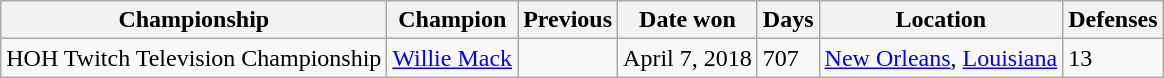<table class="wikitable">
<tr>
<th>Championship</th>
<th>Champion</th>
<th>Previous</th>
<th>Date won</th>
<th>Days</th>
<th>Location</th>
<th>Defenses</th>
</tr>
<tr>
<td>HOH Twitch Television Championship</td>
<td><a href='#'>Willie Mack</a></td>
<td></td>
<td>April 7, 2018</td>
<td>707</td>
<td><a href='#'>New Orleans</a>, <a href='#'>Louisiana</a></td>
<td>13</td>
</tr>
</table>
